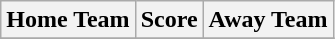<table class="wikitable" style="text-align: center">
<tr>
<th>Home Team</th>
<th>Score</th>
<th>Away Team</th>
</tr>
<tr>
</tr>
</table>
